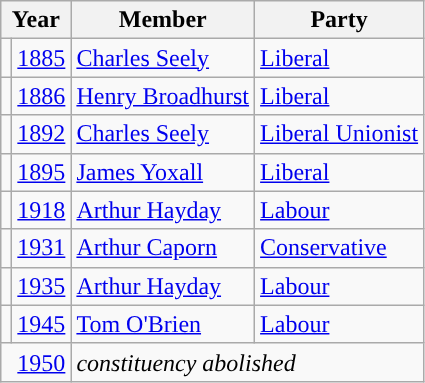<table class="wikitable">
<tr>
<th colspan="2">Year</th>
<th>Member</th>
<th>Party</th>
</tr>
<tr>
<td style="color:inherit;background-color: "></td>
<td><a href='#'>1885</a></td>
<td><a href='#'>Charles Seely</a></td>
<td><a href='#'>Liberal</a></td>
</tr>
<tr>
<td style="color:inherit;background-color: "></td>
<td><a href='#'>1886</a></td>
<td><a href='#'>Henry Broadhurst</a></td>
<td><a href='#'>Liberal</a></td>
</tr>
<tr>
<td style="color:inherit;background-color: "></td>
<td><a href='#'>1892</a></td>
<td><a href='#'>Charles Seely</a></td>
<td><a href='#'>Liberal Unionist</a></td>
</tr>
<tr>
<td style="color:inherit;background-color: "></td>
<td><a href='#'>1895</a></td>
<td><a href='#'>James Yoxall</a></td>
<td><a href='#'>Liberal</a></td>
</tr>
<tr>
<td style="color:inherit;background-color: "></td>
<td><a href='#'>1918</a></td>
<td><a href='#'>Arthur Hayday</a></td>
<td><a href='#'>Labour</a></td>
</tr>
<tr>
<td style="color:inherit;background-color: "></td>
<td><a href='#'>1931</a></td>
<td><a href='#'>Arthur Caporn</a></td>
<td><a href='#'>Conservative</a></td>
</tr>
<tr>
<td style="color:inherit;background-color: "></td>
<td><a href='#'>1935</a></td>
<td><a href='#'>Arthur Hayday</a></td>
<td><a href='#'>Labour</a></td>
</tr>
<tr>
<td style="color:inherit;background-color: "></td>
<td><a href='#'>1945</a></td>
<td><a href='#'>Tom O'Brien</a></td>
<td><a href='#'>Labour</a></td>
</tr>
<tr>
<td colspan="2" align="right"><a href='#'>1950</a></td>
<td colspan="2"><em>constituency abolished</em></td>
</tr>
</table>
